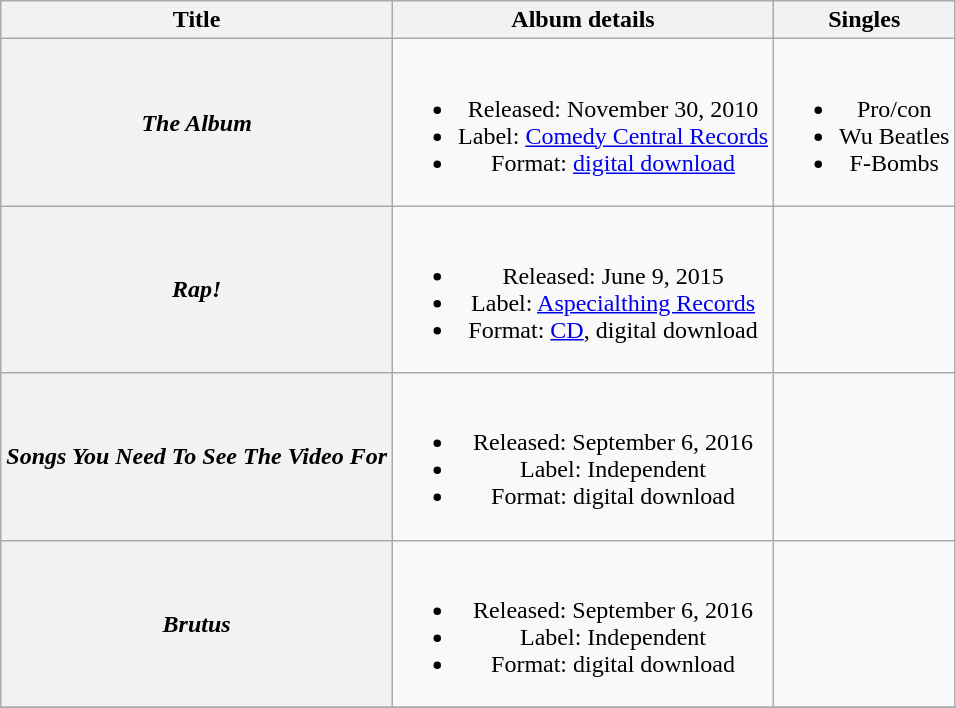<table class="wikitable plainrowheaders" style="text-align:center;">
<tr>
<th scope="col">Title</th>
<th scope="col">Album details</th>
<th scope="col">Singles</th>
</tr>
<tr>
<th scope="row"><em>The Album</em> </th>
<td><br><ul><li>Released: November 30, 2010</li><li>Label: <a href='#'>Comedy Central Records</a> </li><li>Format: <a href='#'>digital download</a></li></ul></td>
<td><br><ul><li>Pro/con </li><li>Wu Beatles </li><li>F-Bombs </li></ul></td>
</tr>
<tr>
<th scope="row"><em>Rap!</em></th>
<td><br><ul><li>Released: June 9, 2015</li><li>Label: <a href='#'>Aspecialthing Records</a></li><li>Format: <a href='#'>CD</a>, digital download</li></ul></td>
<td></td>
</tr>
<tr>
<th scope="row"><em>Songs You Need To See The Video For</em></th>
<td><br><ul><li>Released: September 6, 2016</li><li>Label: Independent</li><li>Format: digital download</li></ul></td>
<td></td>
</tr>
<tr>
<th scope="row"><em>Brutus</em></th>
<td><br><ul><li>Released: September 6, 2016</li><li>Label: Independent</li><li>Format: digital download</li></ul></td>
<td></td>
</tr>
<tr>
</tr>
</table>
